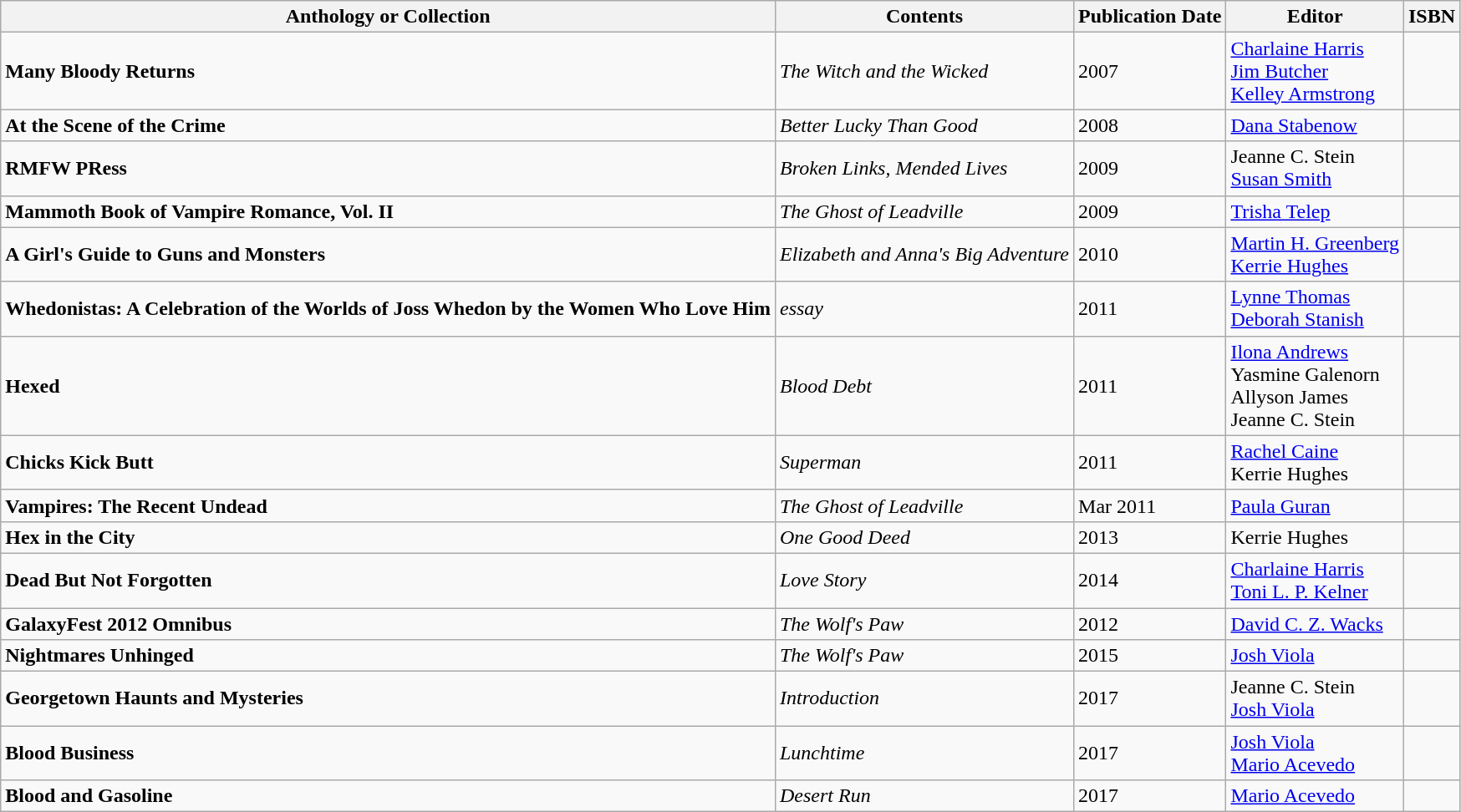<table class="wikitable">
<tr>
<th>Anthology or Collection</th>
<th>Contents</th>
<th>Publication Date</th>
<th>Editor</th>
<th>ISBN</th>
</tr>
<tr>
<td><strong>Many Bloody Returns</strong></td>
<td><em>The Witch and the Wicked</em></td>
<td>2007</td>
<td><a href='#'>Charlaine Harris</a><br><a href='#'>Jim Butcher</a><br><a href='#'>Kelley Armstrong</a></td>
<td></td>
</tr>
<tr>
<td><strong>At the Scene of the Crime</strong></td>
<td><em>Better Lucky Than Good</em></td>
<td>2008</td>
<td><a href='#'>Dana Stabenow</a></td>
<td></td>
</tr>
<tr>
<td><strong>RMFW PRess</strong></td>
<td><em>Broken Links, Mended Lives</em></td>
<td>2009</td>
<td>Jeanne C. Stein<br><a href='#'>Susan Smith</a></td>
<td></td>
</tr>
<tr>
<td><strong>Mammoth Book of Vampire Romance, Vol. II</strong></td>
<td><em>The Ghost of Leadville</em></td>
<td>2009</td>
<td><a href='#'>Trisha Telep</a></td>
<td></td>
</tr>
<tr>
<td><strong>A Girl's Guide to Guns and Monsters</strong></td>
<td><em>Elizabeth and Anna's Big Adventure</em></td>
<td>2010</td>
<td><a href='#'>Martin H. Greenberg</a><br><a href='#'>Kerrie Hughes</a></td>
<td></td>
</tr>
<tr>
<td><strong>Whedonistas: A Celebration of the Worlds of Joss Whedon by the Women Who Love Him</strong></td>
<td><em>essay</em></td>
<td>2011</td>
<td><a href='#'>Lynne Thomas</a><br><a href='#'>Deborah Stanish</a></td>
<td></td>
</tr>
<tr>
<td><strong>Hexed</strong></td>
<td><em>Blood Debt</em></td>
<td>2011</td>
<td><a href='#'>Ilona Andrews</a><br>Yasmine Galenorn<br>Allyson James<br>Jeanne C. Stein</td>
<td></td>
</tr>
<tr>
<td><strong>Chicks Kick Butt</strong></td>
<td><em>Superman</em></td>
<td>2011</td>
<td><a href='#'>Rachel Caine</a><br>Kerrie Hughes</td>
<td></td>
</tr>
<tr>
<td><strong>Vampires: The Recent Undead</strong></td>
<td><em>The Ghost of Leadville</em></td>
<td>Mar 2011</td>
<td><a href='#'>Paula Guran</a></td>
<td></td>
</tr>
<tr>
<td><strong>Hex in the City</strong></td>
<td><em>One Good Deed</em></td>
<td>2013</td>
<td>Kerrie Hughes</td>
<td></td>
</tr>
<tr>
<td><strong>Dead But Not Forgotten</strong></td>
<td><em>Love Story</em></td>
<td>2014</td>
<td><a href='#'>Charlaine Harris</a><br><a href='#'>Toni L. P. Kelner</a></td>
<td></td>
</tr>
<tr>
<td><strong>GalaxyFest 2012 Omnibus</strong></td>
<td><em>The Wolf's Paw</em></td>
<td>2012</td>
<td><a href='#'>David C. Z. Wacks</a></td>
<td></td>
</tr>
<tr>
<td><strong>Nightmares Unhinged</strong></td>
<td><em>The Wolf's Paw</em></td>
<td>2015</td>
<td><a href='#'>Josh Viola</a></td>
<td></td>
</tr>
<tr>
<td><strong>Georgetown Haunts and Mysteries</strong></td>
<td><em>Introduction</em></td>
<td>2017</td>
<td>Jeanne C. Stein<br><a href='#'>Josh Viola</a></td>
<td></td>
</tr>
<tr>
<td><strong>Blood Business</strong></td>
<td><em>Lunchtime</em></td>
<td>2017</td>
<td><a href='#'>Josh Viola</a><br><a href='#'>Mario Acevedo</a></td>
<td></td>
</tr>
<tr>
<td><strong>Blood and Gasoline</strong></td>
<td><em>Desert Run</em></td>
<td>2017</td>
<td><a href='#'>Mario Acevedo</a></td>
<td></td>
</tr>
</table>
